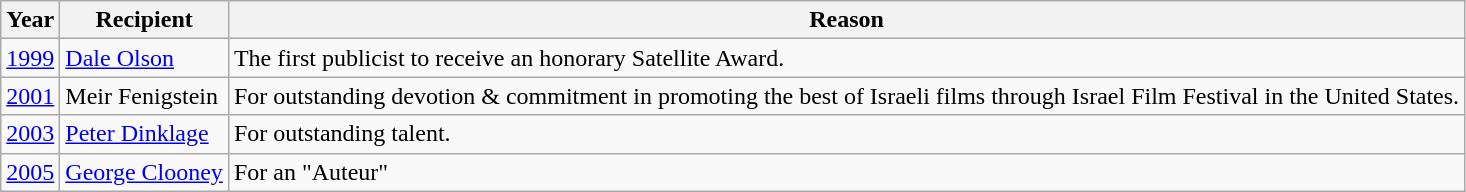<table class="wikitable sortable">
<tr>
<th>Year</th>
<th>Recipient</th>
<th>Reason</th>
</tr>
<tr>
<td style="text-align: center"><a href='#'>1999</a></td>
<td><a href='#'>Dale Olson</a></td>
<td>The first publicist to receive an honorary Satellite Award.</td>
</tr>
<tr>
<td style="text-align: center"><a href='#'>2001</a></td>
<td>Meir Fenigstein</td>
<td>For outstanding devotion & commitment in promoting the best of Israeli films through Israel Film Festival in the United States.</td>
</tr>
<tr>
<td style="text-align: center"><a href='#'>2003</a></td>
<td><a href='#'>Peter Dinklage</a></td>
<td>For outstanding talent.</td>
</tr>
<tr>
<td style="text-align: center"><a href='#'>2005</a></td>
<td><a href='#'>George Clooney</a></td>
<td>For an "Auteur"</td>
</tr>
</table>
